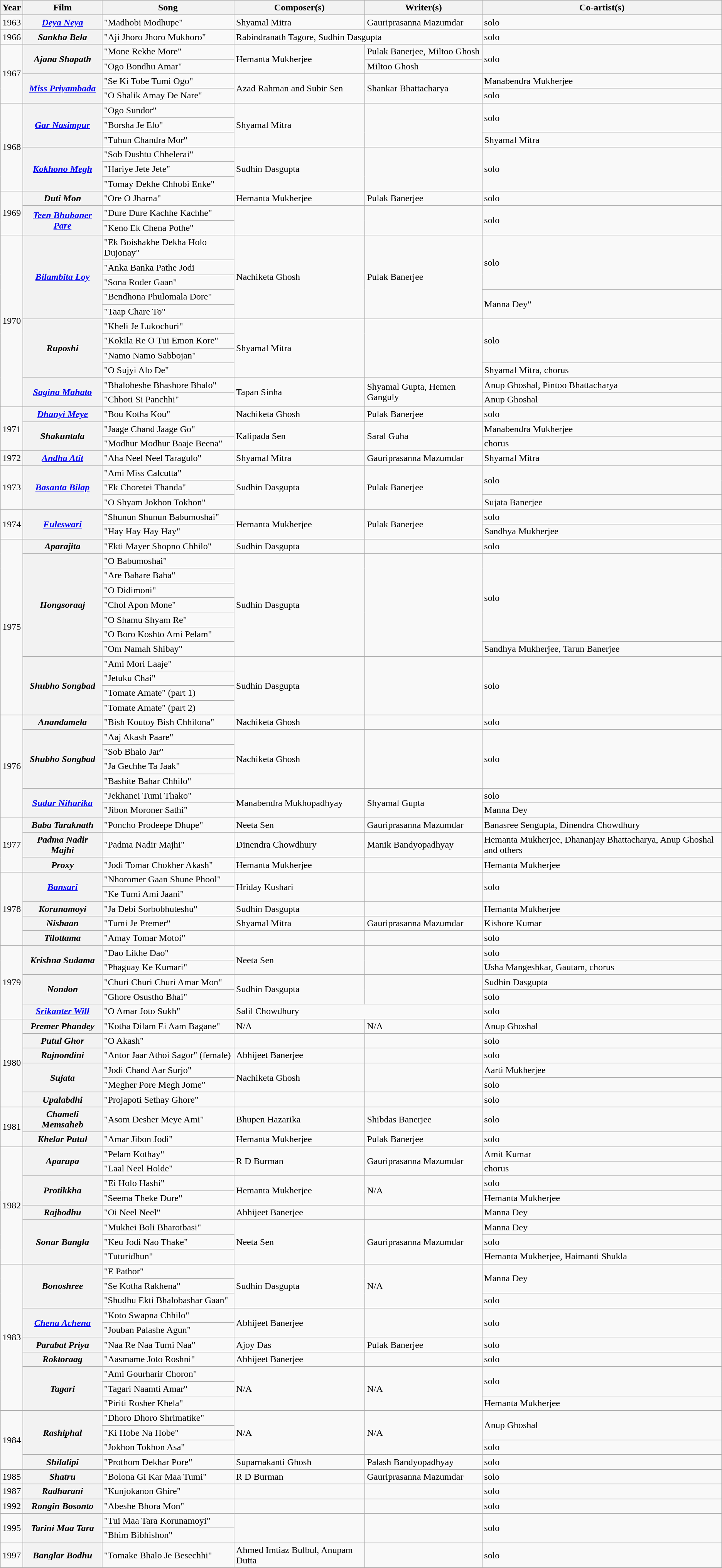<table class="wikitable">
<tr>
<th>Year</th>
<th>Film</th>
<th>Song</th>
<th>Composer(s)</th>
<th>Writer(s)</th>
<th>Co-artist(s)</th>
</tr>
<tr>
<td>1963</td>
<th><em><a href='#'>Deya Neya</a></em></th>
<td>"Madhobi Modhupe"</td>
<td>Shyamal Mitra</td>
<td>Gauriprasanna Mazumdar</td>
<td>solo</td>
</tr>
<tr>
<td rowspan=1>1966</td>
<th><em>Sankha Bela</em></th>
<td>"Aji Jhoro Jhoro Mukhoro"</td>
<td colspan=2>Rabindranath Tagore, Sudhin Dasgupta</td>
<td>solo</td>
</tr>
<tr>
<td rowspan=4>1967</td>
<th Rowspan=2><em>Ajana Shapath</em></th>
<td>"Mone Rekhe More"</td>
<td rowspan=2>Hemanta Mukherjee</td>
<td>Pulak Banerjee, Miltoo Ghosh</td>
<td rowspan=2>solo</td>
</tr>
<tr>
<td>"Ogo Bondhu Amar"</td>
<td>Miltoo Ghosh</td>
</tr>
<tr>
<th rowspan=2><em><a href='#'>Miss Priyambada</a></em></th>
<td>"Se Ki Tobe Tumi Ogo"</td>
<td rowspan=2>Azad Rahman and Subir Sen</td>
<td rowspan=2>Shankar Bhattacharya</td>
<td>Manabendra Mukherjee</td>
</tr>
<tr>
<td>"O Shalik Amay De Nare"</td>
<td>solo</td>
</tr>
<tr>
<td rowspan=6>1968</td>
<th Rowspan=3><em><a href='#'>Gar Nasimpur</a></em></th>
<td>"Ogo Sundor"</td>
<td rowspan=3>Shyamal Mitra</td>
<td Rowspan=3></td>
<td rowspan=2>solo</td>
</tr>
<tr>
<td>"Borsha Je Elo"</td>
</tr>
<tr>
<td>"Tuhun Chandra Mor"</td>
<td>Shyamal Mitra</td>
</tr>
<tr>
<th Rowspan=3><em><a href='#'>Kokhono Megh</a></em></th>
<td>"Sob Dushtu Chhelerai"</td>
<td rowspan=3>Sudhin Dasgupta</td>
<td Rowspan=3></td>
<td rowspan=3>solo</td>
</tr>
<tr>
<td>"Hariye Jete Jete"</td>
</tr>
<tr>
<td>"Tomay Dekhe Chhobi Enke"</td>
</tr>
<tr>
<td rowspan=3>1969</td>
<th><em>Duti Mon</em></th>
<td>"Ore O Jharna"</td>
<td>Hemanta Mukherjee</td>
<td>Pulak Banerjee</td>
<td>solo</td>
</tr>
<tr>
<th Rowspan=2><em><a href='#'>Teen Bhubaner Pare</a></em></th>
<td>"Dure Dure Kachhe Kachhe"</td>
<td rowspan=2></td>
<td rowspan=2></td>
<td rowspan=2>solo</td>
</tr>
<tr>
<td>"Keno Ek Chena Pothe"</td>
</tr>
<tr>
<td rowspan=11>1970</td>
<th Rowspan=5><em><a href='#'>Bilambita Loy</a></em></th>
<td>"Ek Boishakhe Dekha Holo Dujonay"</td>
<td rowspan=5>Nachiketa Ghosh</td>
<td rowspan=5>Pulak Banerjee</td>
<td rowspan=3>solo</td>
</tr>
<tr>
<td>"Anka Banka Pathe Jodi</td>
</tr>
<tr>
<td>"Sona Roder Gaan"</td>
</tr>
<tr>
<td>"Bendhona Phulomala Dore"</td>
<td rowspan=2>Manna Dey"</td>
</tr>
<tr>
<td>"Taap Chare To"</td>
</tr>
<tr>
<th rowspan=4><em>Ruposhi</em></th>
<td>"Kheli Je Lukochuri"</td>
<td rowspan=4>Shyamal Mitra</td>
<td rowspan=4></td>
<td rowspan=3>solo</td>
</tr>
<tr>
<td>"Kokila Re O Tui Emon Kore"</td>
</tr>
<tr>
<td>"Namo Namo Sabbojan"</td>
</tr>
<tr>
<td>"O Sujyi Alo De"</td>
<td>Shyamal Mitra, chorus</td>
</tr>
<tr>
<th Rowspan=2><em><a href='#'>Sagina Mahato</a></em></th>
<td>"Bhalobeshe Bhashore Bhalo"</td>
<td rowspan=2>Tapan Sinha</td>
<td rowspan=2>Shyamal Gupta, Hemen Ganguly</td>
<td>Anup Ghoshal, Pintoo Bhattacharya</td>
</tr>
<tr>
<td>"Chhoti Si Panchhi"</td>
<td>Anup Ghoshal</td>
</tr>
<tr>
<td rowspan=3>1971</td>
<th><em><a href='#'>Dhanyi Meye</a></em></th>
<td>"Bou Kotha Kou"</td>
<td>Nachiketa Ghosh</td>
<td>Pulak Banerjee</td>
<td>solo</td>
</tr>
<tr>
<th rowspan=2><em>Shakuntala</em></th>
<td>"Jaage Chand Jaage Go"</td>
<td Rowspan=2>Kalipada Sen</td>
<td rowspan=2>Saral Guha</td>
<td>Manabendra Mukherjee</td>
</tr>
<tr>
<td>"Modhur Modhur Baaje Beena"</td>
<td>chorus</td>
</tr>
<tr>
<td>1972</td>
<th><em><a href='#'>Andha Atit</a></em></th>
<td>"Aha Neel Neel Taragulo"</td>
<td>Shyamal Mitra</td>
<td>Gauriprasanna Mazumdar</td>
<td>Shyamal Mitra</td>
</tr>
<tr>
<td rowspan=3>1973</td>
<th Rowspan=3><em><a href='#'>Basanta Bilap</a></em></th>
<td>"Ami Miss Calcutta"</td>
<td rowspan=3>Sudhin Dasgupta</td>
<td rowspan=3>Pulak Banerjee</td>
<td rowspan=2>solo</td>
</tr>
<tr>
<td>"Ek Choretei Thanda"</td>
</tr>
<tr>
<td>"O Shyam Jokhon Tokhon"</td>
<td>Sujata Banerjee</td>
</tr>
<tr>
<td rowspan=2>1974</td>
<th Rowspan=2><em><a href='#'>Fuleswari</a></em></th>
<td>"Shunun Shunun Babumoshai"</td>
<td rowspan=2>Hemanta Mukherjee</td>
<td rowspan=2>Pulak Banerjee</td>
<td>solo</td>
</tr>
<tr>
<td>"Hay Hay Hay Hay"</td>
<td>Sandhya Mukherjee</td>
</tr>
<tr>
<td rowspan=12>1975</td>
<th><em>Aparajita</em></th>
<td>"Ekti Mayer Shopno Chhilo"</td>
<td>Sudhin Dasgupta</td>
<td></td>
<td>solo</td>
</tr>
<tr>
<th rowspan=7><em>Hongsoraaj</em></th>
<td>"O Babumoshai"</td>
<td rowspan=7>Sudhin Dasgupta</td>
<td rowspan=7></td>
<td rowspan=6>solo</td>
</tr>
<tr>
<td>"Are Bahare Baha"</td>
</tr>
<tr>
<td>"O Didimoni"</td>
</tr>
<tr>
<td>"Chol Apon Mone"</td>
</tr>
<tr>
<td>"O Shamu Shyam Re"</td>
</tr>
<tr>
<td>"O Boro Koshto Ami Pelam"</td>
</tr>
<tr>
<td>"Om Namah Shibay"</td>
<td>Sandhya Mukherjee, Tarun Banerjee</td>
</tr>
<tr>
<th rowspan=4><em>Shubho Songbad</em></th>
<td>"Ami Mori Laaje"</td>
<td rowspan=4>Sudhin Dasgupta</td>
<td rowspan=4></td>
<td rowspan=4>solo</td>
</tr>
<tr>
<td>"Jetuku Chai"</td>
</tr>
<tr>
<td>"Tomate Amate" (part 1)</td>
</tr>
<tr>
<td>"Tomate Amate" (part 2)</td>
</tr>
<tr>
<td Rowspan=7>1976</td>
<th><em>Anandamela</em></th>
<td>"Bish Koutoy Bish Chhilona"</td>
<td>Nachiketa Ghosh</td>
<td></td>
<td>solo</td>
</tr>
<tr>
<th rowspan=4><em>Shubho Songbad</em></th>
<td>"Aaj Akash Paare"</td>
<td rowspan=4>Nachiketa Ghosh</td>
<td rowspan=4></td>
<td rowspan=4>solo</td>
</tr>
<tr>
<td>"Sob Bhalo Jar"</td>
</tr>
<tr>
<td>"Ja Gechhe Ta Jaak"</td>
</tr>
<tr>
<td>"Bashite Bahar Chhilo"</td>
</tr>
<tr>
<th rowspan=2><em><a href='#'>Sudur Niharika</a></em></th>
<td>"Jekhanei Tumi Thako"</td>
<td rowspan=2>Manabendra Mukhopadhyay</td>
<td rowspan=2>Shyamal Gupta</td>
<td>solo</td>
</tr>
<tr>
<td>"Jibon Moroner Sathi"</td>
<td>Manna Dey</td>
</tr>
<tr>
<td rowspan=3>1977</td>
<th><em>Baba Taraknath</em></th>
<td>"Poncho Prodeepe Dhupe"</td>
<td>Neeta Sen</td>
<td>Gauriprasanna Mazumdar</td>
<td>Banasree Sengupta, Dinendra Chowdhury</td>
</tr>
<tr>
<th><em>Padma Nadir Majhi</em></th>
<td>"Padma Nadir Majhi"</td>
<td>Dinendra Chowdhury</td>
<td>Manik Bandyopadhyay</td>
<td>Hemanta Mukherjee, Dhananjay Bhattacharya, Anup Ghoshal and others</td>
</tr>
<tr>
<th><em>Proxy</em></th>
<td>"Jodi Tomar Chokher Akash"</td>
<td>Hemanta Mukherjee</td>
<td></td>
<td>Hemanta Mukherjee</td>
</tr>
<tr>
<td rowspan=5>1978</td>
<th rowspan=2><em><a href='#'>Bansari</a></em></th>
<td>"Nhoromer Gaan Shune Phool"</td>
<td rowspan=2>Hriday Kushari</td>
<td rowspan=2></td>
<td rowspan=2>solo</td>
</tr>
<tr>
<td>"Ke Tumi Ami Jaani"</td>
</tr>
<tr>
<th><em>Korunamoyi</em></th>
<td>"Ja Debi Sorbobhuteshu"</td>
<td>Sudhin Dasgupta</td>
<td></td>
<td>Hemanta Mukherjee</td>
</tr>
<tr>
<th><em>Nishaan</em></th>
<td>"Tumi Je Premer"</td>
<td>Shyamal Mitra</td>
<td>Gauriprasanna Mazumdar</td>
<td>Kishore Kumar</td>
</tr>
<tr>
<th><em>Tilottama</em></th>
<td>"Amay Tomar Motoi"</td>
<td></td>
<td></td>
<td>solo</td>
</tr>
<tr>
<td rowspan=5>1979</td>
<th rowspan=2><em>Krishna Sudama</em></th>
<td>"Dao Likhe Dao"</td>
<td rowspan=2>Neeta Sen</td>
<td rowspan=2></td>
<td>solo</td>
</tr>
<tr>
<td>"Phaguay Ke Kumari"</td>
<td>Usha Mangeshkar, Gautam, chorus</td>
</tr>
<tr>
<th rowspan=2><em>Nondon</em></th>
<td>"Churi Churi Churi Amar Mon"</td>
<td rowspan=2>Sudhin Dasgupta</td>
<td rowspan=2></td>
<td>Sudhin Dasgupta</td>
</tr>
<tr>
<td>"Ghore Osustho Bhai"</td>
<td>solo</td>
</tr>
<tr>
<th><em><a href='#'>Srikanter Will</a></em></th>
<td>"O Amar Joto Sukh"</td>
<td colspan=2>Salil Chowdhury</td>
<td>solo</td>
</tr>
<tr>
<td rowspan=6>1980</td>
<th><em>Premer Phandey</em></th>
<td>"Kotha Dilam Ei Aam Bagane"</td>
<td>N/A</td>
<td>N/A</td>
<td>Anup Ghoshal</td>
</tr>
<tr>
<th><em>Putul Ghor</em></th>
<td>"O Akash"</td>
<td></td>
<td></td>
<td>solo</td>
</tr>
<tr>
<th><em>Rajnondini</em></th>
<td>"Antor Jaar Athoi Sagor" (female)</td>
<td>Abhijeet Banerjee</td>
<td></td>
<td>solo</td>
</tr>
<tr>
<th rowspan=2><em>Sujata</em></th>
<td>"Jodi Chand Aar Surjo"</td>
<td rowspan=2>Nachiketa Ghosh</td>
<td rowspan=2></td>
<td>Aarti Mukherjee</td>
</tr>
<tr>
<td>"Megher Pore Megh Jome"</td>
<td>solo</td>
</tr>
<tr>
<th><em>Upalabdhi</em></th>
<td>"Projapoti Sethay Ghore"</td>
<td></td>
<td></td>
<td>solo</td>
</tr>
<tr>
<td rowspan=2>1981</td>
<th><em>Chameli Memsaheb</em></th>
<td>"Asom Desher Meye Ami"</td>
<td>Bhupen Hazarika</td>
<td>Shibdas Banerjee</td>
<td>solo</td>
</tr>
<tr>
<th><em>Khelar Putul</em></th>
<td>"Amar Jibon Jodi"</td>
<td>Hemanta Mukherjee</td>
<td>Pulak Banerjee</td>
<td>solo</td>
</tr>
<tr>
<td rowspan=8>1982</td>
<th Rowspan=2><em>Aparupa</em></th>
<td>"Pelam Kothay"</td>
<td rowspan=2>R D Burman</td>
<td rowspan=2>Gauriprasanna Mazumdar</td>
<td>Amit Kumar</td>
</tr>
<tr>
<td>"Laal Neel Holde"</td>
<td>chorus</td>
</tr>
<tr>
<th rowspan=2><em>Protikkha</em></th>
<td>"Ei Holo Hashi"</td>
<td rowspan=2>Hemanta Mukherjee</td>
<td rowspan=2>N/A</td>
<td>solo</td>
</tr>
<tr>
<td>"Seema Theke Dure"</td>
<td>Hemanta Mukherjee</td>
</tr>
<tr>
<th><em>Rajbodhu</em></th>
<td>"Oi Neel Neel"</td>
<td>Abhijeet Banerjee</td>
<td></td>
<td>Manna Dey</td>
</tr>
<tr>
<th rowspan=3><em>Sonar Bangla</em></th>
<td>"Mukhei Boli Bharotbasi"</td>
<td rowspan=3>Neeta Sen</td>
<td rowspan=3>Gauriprasanna Mazumdar</td>
<td>Manna Dey</td>
</tr>
<tr>
<td>"Keu Jodi Nao Thake"</td>
<td>solo</td>
</tr>
<tr>
<td>"Tuturidhun"</td>
<td>Hemanta Mukherjee, Haimanti Shukla</td>
</tr>
<tr>
<td rowspan=10>1983</td>
<th rowspan=3><em>Bonoshree</em></th>
<td>"E Pathor"</td>
<td rowspan=3>Sudhin Dasgupta</td>
<td rowspan=3>N/A</td>
<td rowspan=2>Manna Dey</td>
</tr>
<tr>
<td>"Se Kotha Rakhena"</td>
</tr>
<tr>
<td>"Shudhu Ekti Bhalobashar Gaan"</td>
<td>solo</td>
</tr>
<tr>
<th Rowspan=2><em><a href='#'>Chena Achena</a></em></th>
<td>"Koto Swapna Chhilo"</td>
<td rowspan=2>Abhijeet Banerjee</td>
<td rowspan=2></td>
<td rowspan=2>solo</td>
</tr>
<tr>
<td>"Jouban Palashe Agun"</td>
</tr>
<tr>
<th><em>Parabat Priya</em></th>
<td>"Naa Re Naa Tumi Naa"</td>
<td>Ajoy Das</td>
<td>Pulak Banerjee</td>
<td>solo</td>
</tr>
<tr>
<th><em>Roktoraag</em></th>
<td>"Aasmame Joto Roshni"</td>
<td>Abhijeet Banerjee</td>
<td></td>
<td>solo</td>
</tr>
<tr>
<th rowspan=3><em>Tagari</em></th>
<td>"Ami Gourharir Choron"</td>
<td rowspan=3>N/A</td>
<td rowspan=3>N/A</td>
<td rowspan=2>solo</td>
</tr>
<tr>
<td>"Tagari Naamti Amar"</td>
</tr>
<tr>
<td>"Piriti Rosher Khela"</td>
<td>Hemanta Mukherjee</td>
</tr>
<tr>
<td rowspan=4>1984</td>
<th rowspan=3><em>Rashiphal</em></th>
<td>"Dhoro Dhoro Shrimatike"</td>
<td rowspan=3>N/A</td>
<td rowspan=3>N/A</td>
<td rowspan=2>Anup Ghoshal</td>
</tr>
<tr>
<td>"Ki Hobe Na Hobe"</td>
</tr>
<tr>
<td>"Jokhon Tokhon Asa"</td>
<td>solo</td>
</tr>
<tr>
<th><em>Shilalipi</em></th>
<td>"Prothom Dekhar Pore"</td>
<td>Suparnakanti Ghosh</td>
<td>Palash Bandyopadhyay</td>
<td>solo</td>
</tr>
<tr>
<td>1985</td>
<th><em>Shatru</em></th>
<td>"Bolona Gi Kar Maa Tumi"</td>
<td>R D Burman</td>
<td>Gauriprasanna Mazumdar</td>
<td>solo</td>
</tr>
<tr>
<td>1987</td>
<th><em>Radharani</em></th>
<td>"Kunjokanon Ghire"</td>
<td></td>
<td></td>
<td>solo</td>
</tr>
<tr>
<td>1992</td>
<th><em>Rongin Bosonto</em></th>
<td>"Abeshe Bhora Mon"</td>
<td></td>
<td></td>
<td>solo</td>
</tr>
<tr>
<td rowspan=2>1995</td>
<th Rowspan=2><em>Tarini Maa Tara</em></th>
<td>"Tui Maa Tara Korunamoyi"</td>
<td rowspan=2></td>
<td rowspan=2></td>
<td rowspan=2>solo</td>
</tr>
<tr>
<td>"Bhim Bibhishon"</td>
</tr>
<tr>
<td>1997</td>
<th><em>Banglar Bodhu</em></th>
<td>"Tomake Bhalo Je Besechhi"</td>
<td>Ahmed Imtiaz Bulbul, Anupam Dutta</td>
<td></td>
<td>solo</td>
</tr>
<tr>
</tr>
</table>
